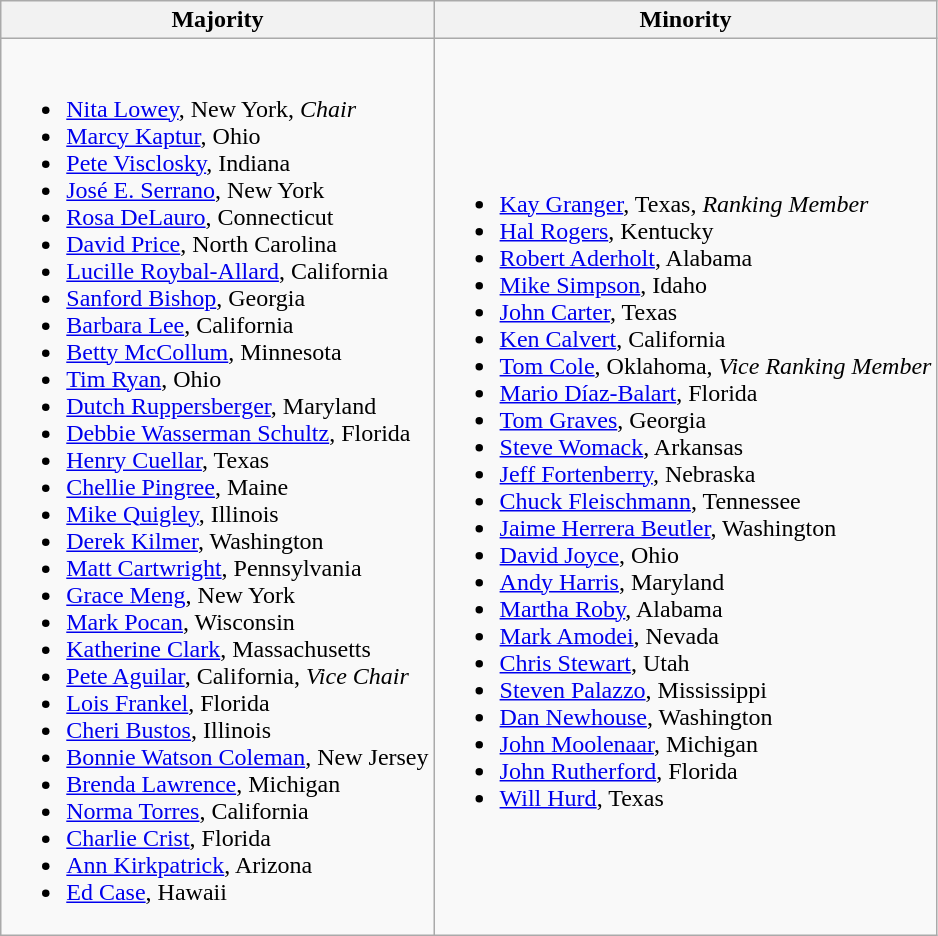<table class=wikitable>
<tr>
<th>Majority</th>
<th>Minority</th>
</tr>
<tr>
<td><br><ul><li><a href='#'>Nita Lowey</a>, New York, <em>Chair</em></li><li><a href='#'>Marcy Kaptur</a>, Ohio</li><li><a href='#'>Pete Visclosky</a>, Indiana</li><li><a href='#'>José E. Serrano</a>, New York</li><li><a href='#'>Rosa DeLauro</a>, Connecticut</li><li><a href='#'>David Price</a>, North Carolina</li><li><a href='#'>Lucille Roybal-Allard</a>, California</li><li><a href='#'>Sanford Bishop</a>, Georgia</li><li><a href='#'>Barbara Lee</a>, California</li><li><a href='#'>Betty McCollum</a>, Minnesota</li><li><a href='#'>Tim Ryan</a>, Ohio</li><li><a href='#'>Dutch Ruppersberger</a>, Maryland</li><li><a href='#'>Debbie Wasserman Schultz</a>, Florida</li><li><a href='#'>Henry Cuellar</a>, Texas</li><li><a href='#'>Chellie Pingree</a>, Maine</li><li><a href='#'>Mike Quigley</a>, Illinois</li><li><a href='#'>Derek Kilmer</a>, Washington</li><li><a href='#'>Matt Cartwright</a>, Pennsylvania</li><li><a href='#'>Grace Meng</a>, New York</li><li><a href='#'>Mark Pocan</a>, Wisconsin</li><li><a href='#'>Katherine Clark</a>, Massachusetts</li><li><a href='#'>Pete Aguilar</a>, California, <em>Vice Chair</em></li><li><a href='#'>Lois Frankel</a>, Florida</li><li><a href='#'>Cheri Bustos</a>, Illinois</li><li><a href='#'>Bonnie Watson Coleman</a>, New Jersey</li><li><a href='#'>Brenda Lawrence</a>, Michigan</li><li><a href='#'>Norma Torres</a>, California</li><li><a href='#'>Charlie Crist</a>, Florida</li><li><a href='#'>Ann Kirkpatrick</a>, Arizona</li><li><a href='#'>Ed Case</a>, Hawaii</li></ul></td>
<td><br><ul><li><a href='#'>Kay Granger</a>, Texas, <em>Ranking Member</em></li><li><a href='#'>Hal Rogers</a>, Kentucky</li><li><a href='#'>Robert Aderholt</a>, Alabama</li><li><a href='#'>Mike Simpson</a>, Idaho</li><li><a href='#'>John Carter</a>, Texas</li><li><a href='#'>Ken Calvert</a>, California</li><li><a href='#'>Tom Cole</a>, Oklahoma, <em>Vice Ranking Member</em></li><li><a href='#'>Mario Díaz-Balart</a>, Florida</li><li><a href='#'>Tom Graves</a>, Georgia</li><li><a href='#'>Steve Womack</a>, Arkansas</li><li><a href='#'>Jeff Fortenberry</a>, Nebraska</li><li><a href='#'>Chuck Fleischmann</a>, Tennessee</li><li><a href='#'>Jaime Herrera Beutler</a>, Washington</li><li><a href='#'>David Joyce</a>, Ohio</li><li><a href='#'>Andy Harris</a>, Maryland</li><li><a href='#'>Martha Roby</a>, Alabama</li><li><a href='#'>Mark Amodei</a>, Nevada</li><li><a href='#'>Chris Stewart</a>, Utah</li><li><a href='#'>Steven Palazzo</a>, Mississippi</li><li><a href='#'>Dan Newhouse</a>, Washington</li><li><a href='#'>John Moolenaar</a>, Michigan</li><li><a href='#'>John Rutherford</a>, Florida</li><li><a href='#'>Will Hurd</a>, Texas</li></ul></td>
</tr>
</table>
